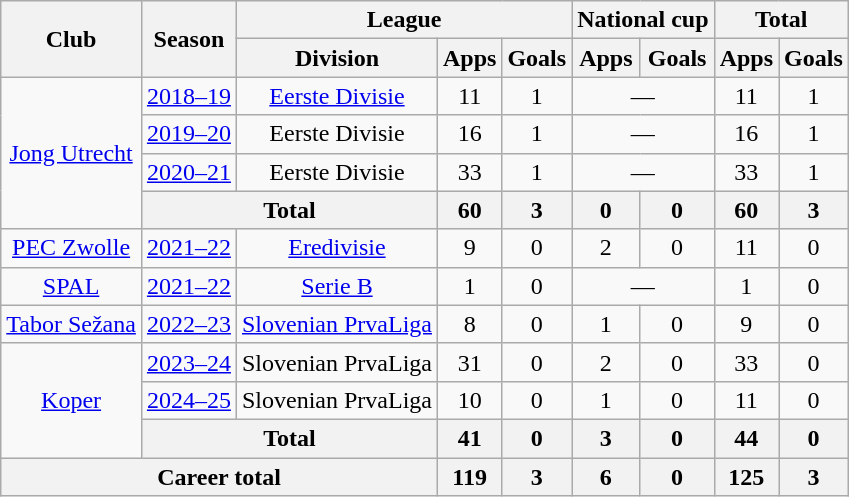<table class="wikitable" Style="text-align: center">
<tr>
<th rowspan="2">Club</th>
<th rowspan="2">Season</th>
<th colspan="3">League</th>
<th colspan="2">National cup</th>
<th colspan="2">Total</th>
</tr>
<tr>
<th>Division</th>
<th>Apps</th>
<th>Goals</th>
<th>Apps</th>
<th>Goals</th>
<th>Apps</th>
<th>Goals</th>
</tr>
<tr>
<td rowspan="4"><a href='#'>Jong Utrecht</a></td>
<td><a href='#'>2018–19</a></td>
<td><a href='#'>Eerste Divisie</a></td>
<td>11</td>
<td>1</td>
<td colspan="2">—</td>
<td>11</td>
<td>1</td>
</tr>
<tr>
<td><a href='#'>2019–20</a></td>
<td>Eerste Divisie</td>
<td>16</td>
<td>1</td>
<td colspan="2">—</td>
<td>16</td>
<td>1</td>
</tr>
<tr>
<td><a href='#'>2020–21</a></td>
<td>Eerste Divisie</td>
<td>33</td>
<td>1</td>
<td colspan="2">—</td>
<td>33</td>
<td>1</td>
</tr>
<tr>
<th colspan="2">Total</th>
<th>60</th>
<th>3</th>
<th>0</th>
<th>0</th>
<th>60</th>
<th>3</th>
</tr>
<tr>
<td><a href='#'>PEC Zwolle</a></td>
<td><a href='#'>2021–22</a></td>
<td><a href='#'>Eredivisie</a></td>
<td>9</td>
<td>0</td>
<td>2</td>
<td>0</td>
<td>11</td>
<td>0</td>
</tr>
<tr>
<td><a href='#'>SPAL</a></td>
<td><a href='#'>2021–22</a></td>
<td><a href='#'>Serie B</a></td>
<td>1</td>
<td>0</td>
<td colspan="2">—</td>
<td>1</td>
<td>0</td>
</tr>
<tr>
<td><a href='#'>Tabor Sežana</a></td>
<td><a href='#'>2022–23</a></td>
<td><a href='#'>Slovenian PrvaLiga</a></td>
<td>8</td>
<td>0</td>
<td>1</td>
<td>0</td>
<td>9</td>
<td>0</td>
</tr>
<tr>
<td rowspan="3"><a href='#'>Koper</a></td>
<td><a href='#'>2023–24</a></td>
<td>Slovenian PrvaLiga</td>
<td>31</td>
<td>0</td>
<td>2</td>
<td>0</td>
<td>33</td>
<td>0</td>
</tr>
<tr>
<td><a href='#'>2024–25</a></td>
<td>Slovenian PrvaLiga</td>
<td>10</td>
<td>0</td>
<td>1</td>
<td>0</td>
<td>11</td>
<td>0</td>
</tr>
<tr>
<th colspan="2">Total</th>
<th>41</th>
<th>0</th>
<th>3</th>
<th>0</th>
<th>44</th>
<th>0</th>
</tr>
<tr>
<th colspan="3">Career total</th>
<th>119</th>
<th>3</th>
<th>6</th>
<th>0</th>
<th>125</th>
<th>3</th>
</tr>
</table>
